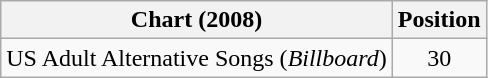<table class="wikitable">
<tr>
<th>Chart (2008)</th>
<th>Position</th>
</tr>
<tr>
<td>US Adult Alternative Songs (<em>Billboard</em>)</td>
<td align="center">30</td>
</tr>
</table>
